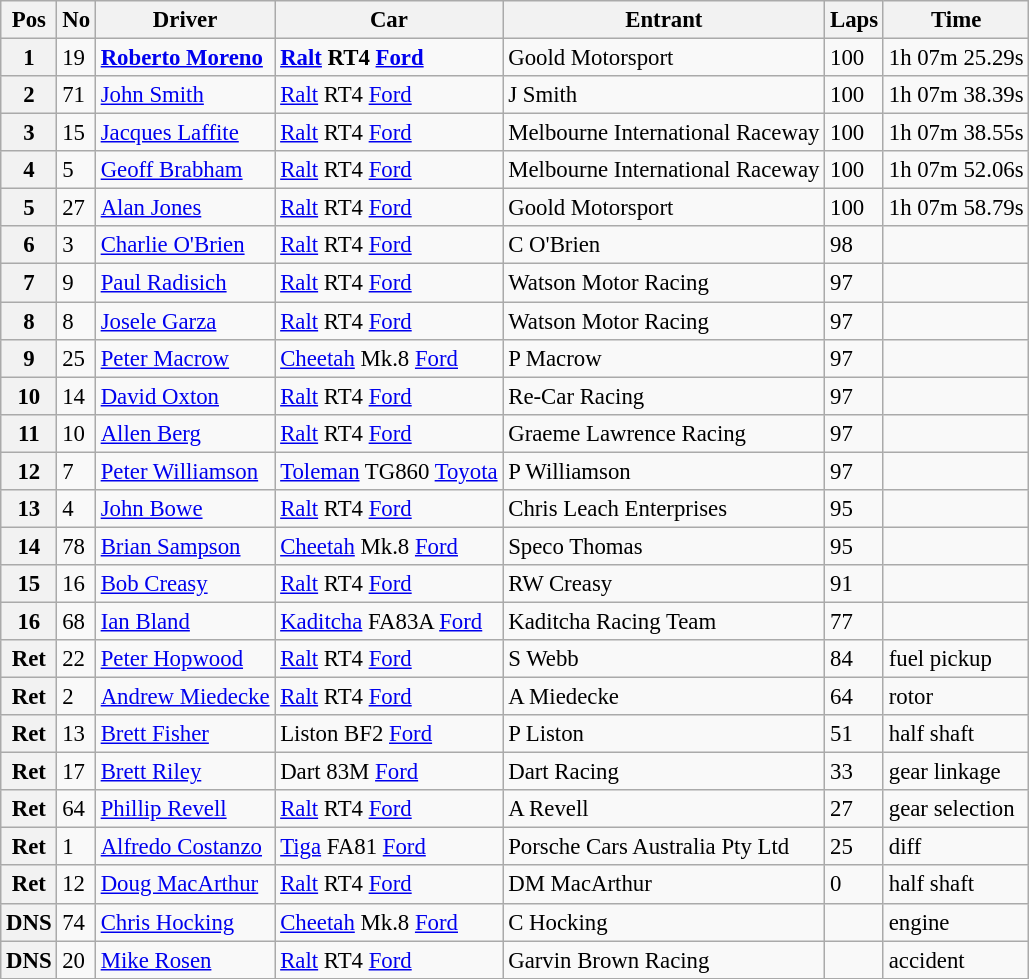<table class="wikitable" style="font-size: 95%;">
<tr>
<th>Pos</th>
<th>No</th>
<th>Driver</th>
<th>Car</th>
<th>Entrant</th>
<th>Laps</th>
<th>Time</th>
</tr>
<tr>
<th>1</th>
<td>19</td>
<td> <strong><a href='#'>Roberto Moreno</a></strong></td>
<td><strong><a href='#'>Ralt</a> RT4 <a href='#'>Ford</a></strong></td>
<td>Goold Motorsport</td>
<td>100</td>
<td>1h 07m 25.29s</td>
</tr>
<tr>
<th>2</th>
<td>71</td>
<td> <a href='#'>John Smith</a></td>
<td><a href='#'>Ralt</a> RT4 <a href='#'>Ford</a></td>
<td>J Smith</td>
<td>100</td>
<td>1h 07m 38.39s</td>
</tr>
<tr>
<th>3</th>
<td>15</td>
<td> <a href='#'>Jacques Laffite</a></td>
<td><a href='#'>Ralt</a> RT4 <a href='#'>Ford</a></td>
<td>Melbourne International Raceway</td>
<td>100</td>
<td>1h 07m 38.55s</td>
</tr>
<tr>
<th>4</th>
<td>5</td>
<td> <a href='#'>Geoff Brabham</a></td>
<td><a href='#'>Ralt</a> RT4 <a href='#'>Ford</a></td>
<td>Melbourne International Raceway</td>
<td>100</td>
<td>1h 07m 52.06s</td>
</tr>
<tr>
<th>5</th>
<td>27</td>
<td> <a href='#'>Alan Jones</a></td>
<td><a href='#'>Ralt</a> RT4 <a href='#'>Ford</a></td>
<td>Goold Motorsport</td>
<td>100</td>
<td>1h 07m 58.79s</td>
</tr>
<tr>
<th>6</th>
<td>3</td>
<td> <a href='#'>Charlie O'Brien</a></td>
<td><a href='#'>Ralt</a> RT4 <a href='#'>Ford</a></td>
<td>C O'Brien</td>
<td>98</td>
<td></td>
</tr>
<tr>
<th>7</th>
<td>9</td>
<td> <a href='#'>Paul Radisich</a></td>
<td><a href='#'>Ralt</a> RT4 <a href='#'>Ford</a></td>
<td>Watson Motor Racing</td>
<td>97</td>
<td></td>
</tr>
<tr>
<th>8</th>
<td>8</td>
<td> <a href='#'>Josele Garza</a></td>
<td><a href='#'>Ralt</a> RT4 <a href='#'>Ford</a></td>
<td>Watson Motor Racing</td>
<td>97</td>
<td></td>
</tr>
<tr>
<th>9</th>
<td>25</td>
<td> <a href='#'>Peter Macrow</a></td>
<td><a href='#'>Cheetah</a> Mk.8 <a href='#'>Ford</a></td>
<td>P Macrow</td>
<td>97</td>
<td></td>
</tr>
<tr>
<th>10</th>
<td>14</td>
<td> <a href='#'>David Oxton</a></td>
<td><a href='#'>Ralt</a> RT4 <a href='#'>Ford</a></td>
<td>Re-Car Racing</td>
<td>97</td>
<td></td>
</tr>
<tr>
<th>11</th>
<td>10</td>
<td> <a href='#'>Allen Berg</a></td>
<td><a href='#'>Ralt</a> RT4 <a href='#'>Ford</a></td>
<td>Graeme Lawrence Racing</td>
<td>97</td>
<td></td>
</tr>
<tr>
<th>12</th>
<td>7</td>
<td> <a href='#'>Peter Williamson</a></td>
<td><a href='#'>Toleman</a> TG860 <a href='#'>Toyota</a></td>
<td>P Williamson</td>
<td>97</td>
<td></td>
</tr>
<tr>
<th>13</th>
<td>4</td>
<td> <a href='#'>John Bowe</a></td>
<td><a href='#'>Ralt</a> RT4 <a href='#'>Ford</a></td>
<td>Chris Leach Enterprises</td>
<td>95</td>
<td></td>
</tr>
<tr>
<th>14</th>
<td>78</td>
<td> <a href='#'>Brian Sampson</a></td>
<td><a href='#'>Cheetah</a> Mk.8 <a href='#'>Ford</a></td>
<td>Speco Thomas</td>
<td>95</td>
<td></td>
</tr>
<tr>
<th>15</th>
<td>16</td>
<td> <a href='#'>Bob Creasy</a></td>
<td><a href='#'>Ralt</a> RT4 <a href='#'>Ford</a></td>
<td>RW Creasy</td>
<td>91</td>
<td></td>
</tr>
<tr>
<th>16</th>
<td>68</td>
<td> <a href='#'>Ian Bland</a></td>
<td><a href='#'>Kaditcha</a> FA83A <a href='#'>Ford</a></td>
<td>Kaditcha Racing Team</td>
<td>77</td>
<td></td>
</tr>
<tr>
<th>Ret</th>
<td>22</td>
<td> <a href='#'>Peter Hopwood</a></td>
<td><a href='#'>Ralt</a> RT4 <a href='#'>Ford</a></td>
<td>S Webb</td>
<td>84</td>
<td>fuel pickup</td>
</tr>
<tr>
<th>Ret</th>
<td>2</td>
<td> <a href='#'>Andrew Miedecke</a></td>
<td><a href='#'>Ralt</a> RT4 <a href='#'>Ford</a></td>
<td>A Miedecke</td>
<td>64</td>
<td>rotor</td>
</tr>
<tr>
<th>Ret</th>
<td>13</td>
<td> <a href='#'>Brett Fisher</a></td>
<td>Liston BF2 <a href='#'>Ford</a></td>
<td>P Liston</td>
<td>51</td>
<td>half shaft</td>
</tr>
<tr>
<th>Ret</th>
<td>17</td>
<td> <a href='#'>Brett Riley</a></td>
<td>Dart 83M <a href='#'>Ford</a></td>
<td>Dart Racing</td>
<td>33</td>
<td>gear linkage</td>
</tr>
<tr>
<th>Ret</th>
<td>64</td>
<td> <a href='#'>Phillip Revell</a></td>
<td><a href='#'>Ralt</a> RT4 <a href='#'>Ford</a></td>
<td>A Revell</td>
<td>27</td>
<td>gear selection</td>
</tr>
<tr>
<th>Ret</th>
<td>1</td>
<td> <a href='#'>Alfredo Costanzo</a></td>
<td><a href='#'>Tiga</a> FA81 <a href='#'>Ford</a></td>
<td>Porsche Cars Australia Pty Ltd</td>
<td>25</td>
<td>diff</td>
</tr>
<tr>
<th>Ret</th>
<td>12</td>
<td> <a href='#'>Doug MacArthur</a></td>
<td><a href='#'>Ralt</a> RT4 <a href='#'>Ford</a></td>
<td>DM MacArthur</td>
<td>0</td>
<td>half shaft</td>
</tr>
<tr>
<th>DNS</th>
<td>74</td>
<td> <a href='#'>Chris Hocking</a></td>
<td><a href='#'>Cheetah</a> Mk.8 <a href='#'>Ford</a></td>
<td>C Hocking</td>
<td></td>
<td>engine</td>
</tr>
<tr>
<th>DNS</th>
<td>20</td>
<td> <a href='#'>Mike Rosen</a></td>
<td><a href='#'>Ralt</a> RT4 <a href='#'>Ford</a></td>
<td>Garvin Brown Racing</td>
<td></td>
<td>accident</td>
</tr>
<tr>
</tr>
</table>
